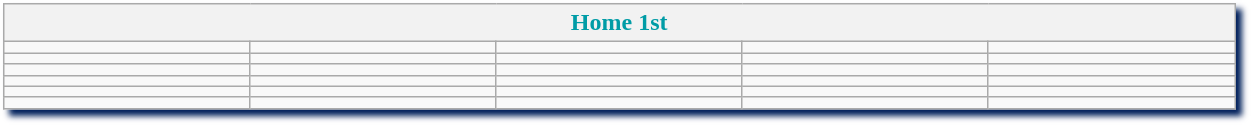<table class="wikitable mw-collapsible mw-collapsed" border="solid 3px #8A8D8F" style="width:65%; box-shadow: 4px 4px 4px #00205B">
<tr style="color:#009CA6; font-weight:bold;">
<th colspan="5">Home 1st</th>
</tr>
<tr>
<td></td>
<td></td>
<td></td>
<td></td>
<td></td>
</tr>
<tr>
<td></td>
<td></td>
<td></td>
<td></td>
<td></td>
</tr>
<tr>
<td></td>
<td></td>
<td></td>
<td></td>
<td></td>
</tr>
<tr>
<td></td>
<td></td>
<td></td>
<td></td>
<td></td>
</tr>
<tr>
<td></td>
<td></td>
<td></td>
<td></td>
<td></td>
</tr>
<tr>
<td></td>
<td></td>
<td></td>
<td></td>
<td></td>
</tr>
</table>
